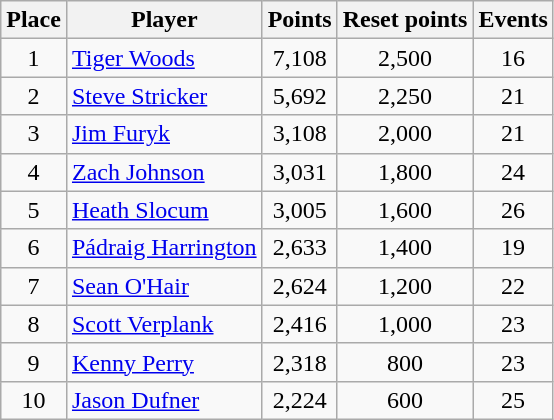<table class="wikitable">
<tr>
<th>Place</th>
<th>Player</th>
<th>Points</th>
<th>Reset points</th>
<th>Events</th>
</tr>
<tr>
<td style="text-align:center;">1</td>
<td> <a href='#'>Tiger Woods</a></td>
<td style="text-align:center;">7,108</td>
<td style="text-align:center;">2,500</td>
<td style="text-align:center;">16</td>
</tr>
<tr>
<td style="text-align:center;">2</td>
<td> <a href='#'>Steve Stricker</a></td>
<td style="text-align:center;">5,692</td>
<td style="text-align:center;">2,250</td>
<td style="text-align:center;">21</td>
</tr>
<tr>
<td style="text-align:center;">3</td>
<td> <a href='#'>Jim Furyk</a></td>
<td style="text-align:center;">3,108</td>
<td style="text-align:center;">2,000</td>
<td style="text-align:center;">21</td>
</tr>
<tr>
<td style="text-align:center;">4</td>
<td> <a href='#'>Zach Johnson</a></td>
<td style="text-align:center;">3,031</td>
<td style="text-align:center;">1,800</td>
<td style="text-align:center;">24</td>
</tr>
<tr>
<td style="text-align:center;">5</td>
<td> <a href='#'>Heath Slocum</a></td>
<td style="text-align:center;">3,005</td>
<td style="text-align:center;">1,600</td>
<td style="text-align:center;">26</td>
</tr>
<tr>
<td style="text-align:center;">6</td>
<td> <a href='#'>Pádraig Harrington</a></td>
<td style="text-align:center;">2,633</td>
<td style="text-align:center;">1,400</td>
<td style="text-align:center;">19</td>
</tr>
<tr>
<td style="text-align:center;">7</td>
<td> <a href='#'>Sean O'Hair</a></td>
<td style="text-align:center;">2,624</td>
<td style="text-align:center;">1,200</td>
<td style="text-align:center;">22</td>
</tr>
<tr>
<td style="text-align:center;">8</td>
<td> <a href='#'>Scott Verplank</a></td>
<td style="text-align:center;">2,416</td>
<td style="text-align:center;">1,000</td>
<td style="text-align:center;">23</td>
</tr>
<tr>
<td style="text-align:center;">9</td>
<td> <a href='#'>Kenny Perry</a></td>
<td style="text-align:center;">2,318</td>
<td style="text-align:center;">800</td>
<td style="text-align:center;">23</td>
</tr>
<tr>
<td style="text-align:center;">10</td>
<td> <a href='#'>Jason Dufner</a></td>
<td style="text-align:center;">2,224</td>
<td style="text-align:center;">600</td>
<td style="text-align:center;">25</td>
</tr>
</table>
